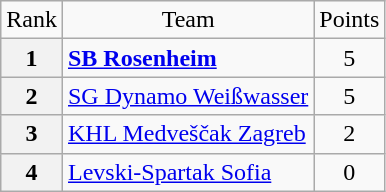<table class="wikitable" style="text-align: center;">
<tr>
<td>Rank</td>
<td>Team</td>
<td>Points</td>
</tr>
<tr>
<th>1</th>
<td style="text-align: left;"> <strong><a href='#'>SB Rosenheim</a></strong></td>
<td>5</td>
</tr>
<tr>
<th>2</th>
<td style="text-align: left;"> <a href='#'>SG Dynamo Weißwasser</a></td>
<td>5</td>
</tr>
<tr>
<th>3</th>
<td style="text-align: left;"> <a href='#'>KHL Medveščak Zagreb</a></td>
<td>2</td>
</tr>
<tr>
<th>4</th>
<td style="text-align: left;"> <a href='#'>Levski-Spartak Sofia</a></td>
<td>0</td>
</tr>
</table>
